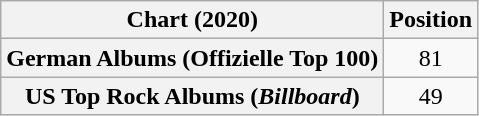<table class="wikitable plainrowheaders" style="text-align:center">
<tr>
<th scope="col">Chart (2020)</th>
<th scope="col">Position</th>
</tr>
<tr>
<th scope="row">German Albums (Offizielle Top 100)</th>
<td>81</td>
</tr>
<tr>
<th scope="row">US Top Rock Albums (<em>Billboard</em>)</th>
<td>49</td>
</tr>
</table>
